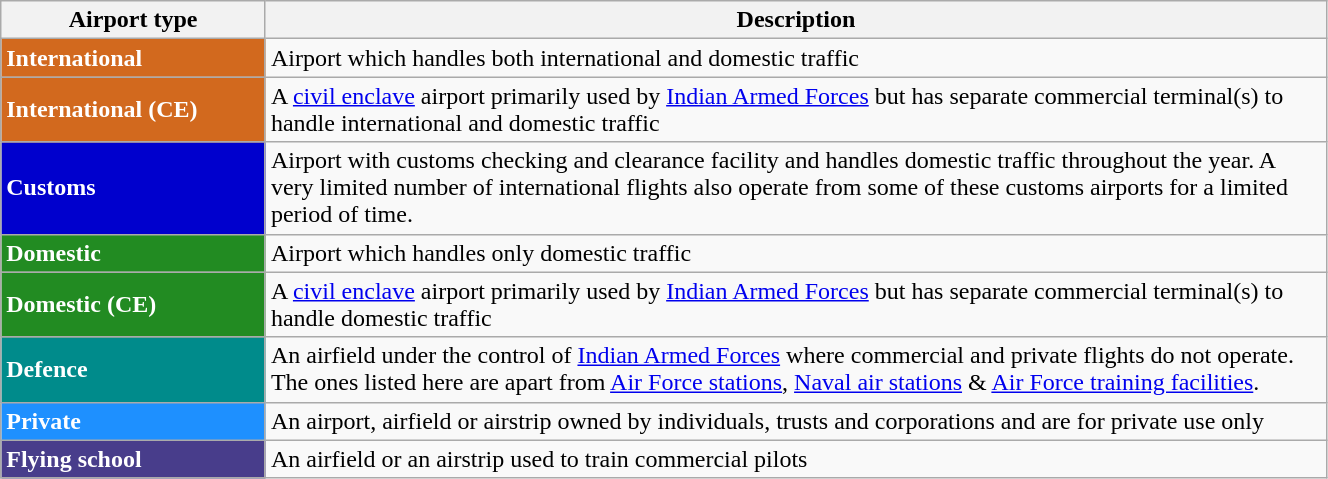<table class="wikitable" style="width:70%;">
<tr>
<th>Airport type</th>
<th style="width:700px;">Description</th>
</tr>
<tr>
<td style="background:Chocolate; color:White;"><strong>International</strong></td>
<td>Airport which handles both international and domestic traffic</td>
</tr>
<tr>
<td style="background:Chocolate; color:White;"><strong>International (CE)</strong></td>
<td>A <a href='#'>civil enclave</a> airport primarily used by <a href='#'>Indian Armed Forces</a> but has separate commercial terminal(s) to handle international and domestic traffic</td>
</tr>
<tr>
<td style="background:MediumBlue; color:White;"><strong>Customs</strong></td>
<td>Airport with customs checking and clearance facility and handles domestic traffic throughout the year. A very limited number of international flights also operate from some of these customs airports for a limited period of time.</td>
</tr>
<tr>
<td style="background:ForestGreen; color:white;"><strong>Domestic</strong></td>
<td>Airport which handles only domestic traffic</td>
</tr>
<tr>
<td style="background:ForestGreen; color:white;"><strong>Domestic (CE)</strong></td>
<td>A <a href='#'>civil enclave</a> airport primarily used by <a href='#'>Indian Armed Forces</a> but has separate commercial terminal(s) to handle domestic traffic</td>
</tr>
<tr>
<td style="background:DarkCyan; color:white;"><strong>Defence</strong></td>
<td>An airfield under the control of <a href='#'>Indian Armed Forces</a> where commercial and private flights do not operate. The ones listed here are apart from <a href='#'>Air Force stations</a>, <a href='#'>Naval air stations</a> & <a href='#'>Air Force training facilities</a>.</td>
</tr>
<tr>
<td style="background:DodgerBlue; color:white;"><strong>Private</strong></td>
<td>An airport, airfield or airstrip owned by individuals, trusts and corporations and are for private use only</td>
</tr>
<tr>
<td style="background:DarkSlateBlue; color:white;"><strong>Flying school</strong></td>
<td>An airfield or an airstrip used to train commercial pilots</td>
</tr>
</table>
